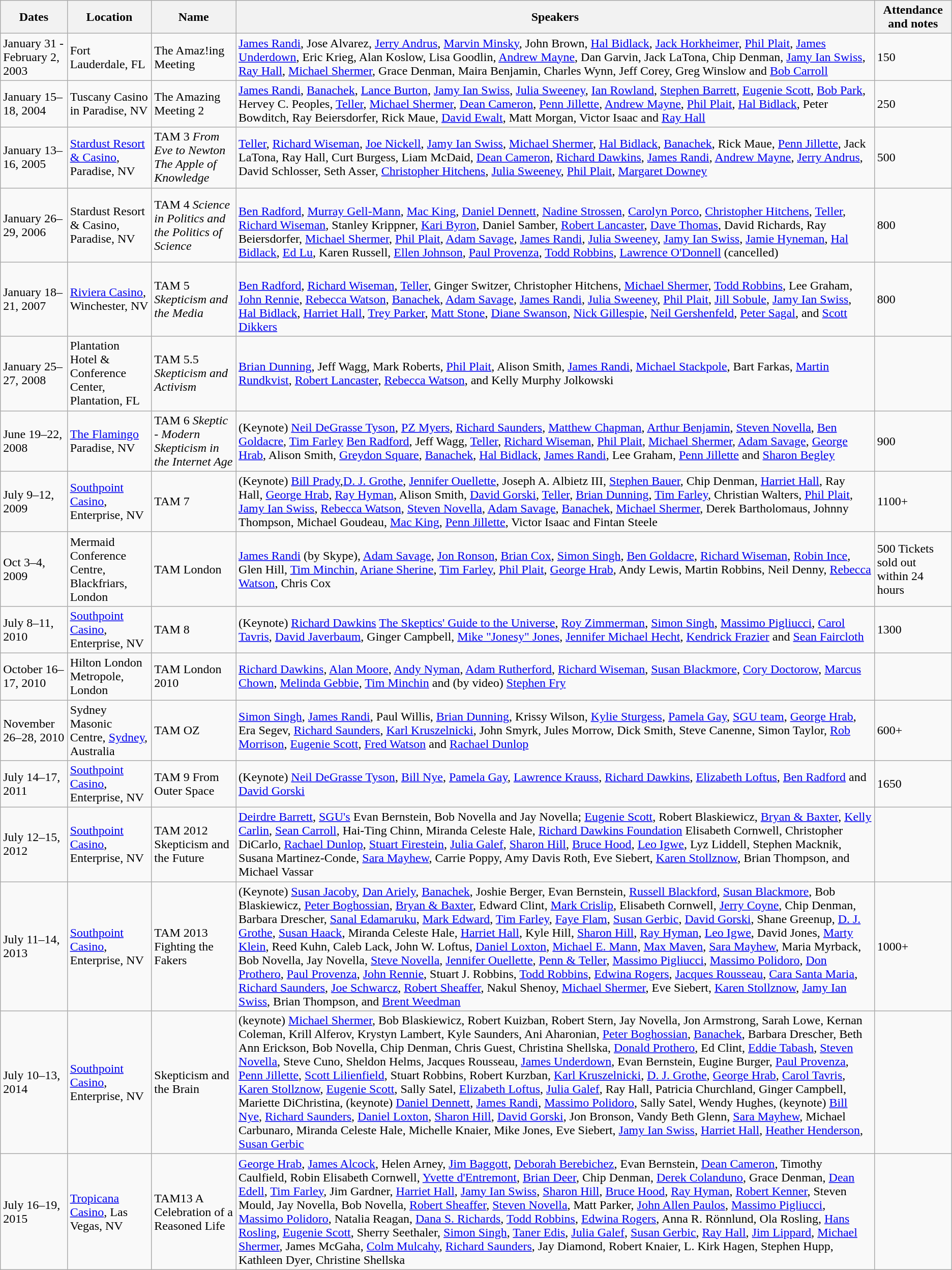<table class="wikitable">
<tr>
<th>Dates</th>
<th>Location</th>
<th>Name</th>
<th>Speakers</th>
<th>Attendance and notes</th>
</tr>
<tr>
<td>January 31 - February 2, 2003</td>
<td>Fort Lauderdale, FL</td>
<td>The Amaz!ing Meeting</td>
<td><a href='#'>James Randi</a>, Jose Alvarez, <a href='#'>Jerry Andrus</a>, <a href='#'>Marvin Minsky</a>, John Brown, <a href='#'>Hal Bidlack</a>, <a href='#'>Jack Horkheimer</a>, <a href='#'>Phil Plait</a>, <a href='#'>James Underdown</a>, Eric Krieg, Alan Koslow, Lisa Goodlin, <a href='#'>Andrew Mayne</a>, Dan Garvin, Jack LaTona, Chip Denman, <a href='#'>Jamy Ian Swiss</a>, <a href='#'>Ray Hall</a>, <a href='#'>Michael Shermer</a>, Grace Denman, Maira Benjamin, Charles Wynn, Jeff Corey, Greg Winslow and <a href='#'>Bob Carroll</a></td>
<td>150</td>
</tr>
<tr>
<td>January 15–18, 2004</td>
<td>Tuscany Casino in Paradise, NV</td>
<td>The Amazing Meeting 2</td>
<td><a href='#'>James Randi</a>, <a href='#'>Banachek</a>, <a href='#'>Lance Burton</a>, <a href='#'>Jamy Ian Swiss</a>, <a href='#'>Julia Sweeney</a>, <a href='#'>Ian Rowland</a>, <a href='#'>Stephen Barrett</a>, <a href='#'>Eugenie Scott</a>, <a href='#'>Bob Park</a>, Hervey C. Peoples, <a href='#'>Teller</a>, <a href='#'>Michael Shermer</a>, <a href='#'>Dean Cameron</a>, <a href='#'>Penn Jillette</a>, <a href='#'>Andrew Mayne</a>, <a href='#'>Phil Plait</a>, <a href='#'>Hal Bidlack</a>, Peter Bowditch, Ray Beiersdorfer, Rick Maue, <a href='#'>David Ewalt</a>, Matt Morgan, Victor Isaac and <a href='#'>Ray Hall</a></td>
<td>250</td>
</tr>
<tr>
<td>January 13–16, 2005</td>
<td><a href='#'>Stardust Resort & Casino</a>, Paradise, NV</td>
<td>TAM 3 <em>From Eve to Newton The Apple of Knowledge</em></td>
<td><a href='#'>Teller</a>, <a href='#'>Richard Wiseman</a>, <a href='#'>Joe Nickell</a>, <a href='#'>Jamy Ian Swiss</a>, <a href='#'>Michael Shermer</a>, <a href='#'>Hal Bidlack</a>, <a href='#'>Banachek</a>, Rick Maue, <a href='#'>Penn Jillette</a>, Jack LaTona, Ray Hall, Curt Burgess, Liam McDaid, <a href='#'>Dean Cameron</a>, <a href='#'>Richard Dawkins</a>, <a href='#'>James Randi</a>, <a href='#'>Andrew Mayne</a>, <a href='#'>Jerry Andrus</a>, David Schlosser, Seth Asser, <a href='#'>Christopher Hitchens</a>, <a href='#'>Julia Sweeney</a>, <a href='#'>Phil Plait</a>, <a href='#'>Margaret Downey</a></td>
<td>500</td>
</tr>
<tr>
<td>January 26–29, 2006</td>
<td>Stardust Resort & Casino, Paradise, NV</td>
<td>TAM 4 <em>Science in Politics and the Politics of Science</em></td>
<td><br><a href='#'>Ben Radford</a>, <a href='#'>Murray Gell-Mann</a>, <a href='#'>Mac King</a>, <a href='#'>Daniel Dennett</a>, <a href='#'>Nadine Strossen</a>, <a href='#'>Carolyn Porco</a>, <a href='#'>Christopher Hitchens</a>, <a href='#'>Teller</a>, <a href='#'>Richard Wiseman</a>, Stanley Krippner, <a href='#'>Kari Byron</a>, Daniel Samber, <a href='#'>Robert Lancaster</a>, <a href='#'>Dave Thomas</a>, David Richards, Ray Beiersdorfer, <a href='#'>Michael Shermer</a>, <a href='#'>Phil Plait</a>, <a href='#'>Adam Savage</a>, <a href='#'>James Randi</a>, <a href='#'>Julia Sweeney</a>, <a href='#'>Jamy Ian Swiss</a>, <a href='#'>Jamie Hyneman</a>, <a href='#'>Hal Bidlack</a>, <a href='#'>Ed Lu</a>, Karen Russell, <a href='#'>Ellen Johnson</a>, <a href='#'>Paul Provenza</a>, <a href='#'>Todd Robbins</a>, <a href='#'>Lawrence O'Donnell</a> (cancelled)</td>
<td>800</td>
</tr>
<tr>
<td>January 18–21, 2007</td>
<td><a href='#'>Riviera Casino</a>, Winchester, NV</td>
<td>TAM 5 <em>Skepticism and the Media</em></td>
<td><br><a href='#'>Ben Radford</a>, <a href='#'>Richard Wiseman</a>, <a href='#'>Teller</a>, Ginger Switzer, Christopher Hitchens, <a href='#'>Michael Shermer</a>, <a href='#'>Todd Robbins</a>, Lee Graham, <a href='#'>John Rennie</a>, <a href='#'>Rebecca Watson</a>, <a href='#'>Banachek</a>, <a href='#'>Adam Savage</a>, <a href='#'>James Randi</a>, <a href='#'>Julia Sweeney</a>, <a href='#'>Phil Plait</a>, <a href='#'>Jill Sobule</a>, <a href='#'>Jamy Ian Swiss</a>, <a href='#'>Hal Bidlack</a>, <a href='#'>Harriet Hall</a>, <a href='#'>Trey Parker</a>, <a href='#'>Matt Stone</a>, <a href='#'>Diane Swanson</a>, <a href='#'>Nick Gillespie</a>, <a href='#'>Neil Gershenfeld</a>, <a href='#'>Peter Sagal</a>, and <a href='#'>Scott Dikkers</a></td>
<td>800</td>
</tr>
<tr>
<td>January 25–27, 2008</td>
<td>Plantation Hotel & Conference Center, Plantation, FL</td>
<td>TAM 5.5 <em>Skepticism and Activism</em></td>
<td><a href='#'>Brian Dunning</a>, Jeff Wagg, Mark Roberts, <a href='#'>Phil Plait</a>, Alison Smith, <a href='#'>James Randi</a>, <a href='#'>Michael Stackpole</a>, Bart Farkas, <a href='#'>Martin Rundkvist</a>, <a href='#'>Robert Lancaster</a>, <a href='#'>Rebecca Watson</a>, and Kelly Murphy Jolkowski</td>
<td></td>
</tr>
<tr>
<td>June 19–22, 2008</td>
<td><a href='#'>The Flamingo</a> Paradise, NV</td>
<td>TAM 6<em> Skeptic - Modern Skepticism in the Internet Age</em></td>
<td>(Keynote) <a href='#'>Neil DeGrasse Tyson</a>, <a href='#'>PZ Myers</a>, <a href='#'>Richard Saunders</a>, <a href='#'>Matthew Chapman</a>, <a href='#'>Arthur Benjamin</a>, <a href='#'>Steven Novella</a>, <a href='#'>Ben Goldacre</a>, <a href='#'>Tim Farley</a> <a href='#'>Ben Radford</a>, Jeff Wagg, <a href='#'>Teller</a>, <a href='#'>Richard Wiseman</a>, <a href='#'>Phil Plait</a>, <a href='#'>Michael Shermer</a>, <a href='#'>Adam Savage</a>, <a href='#'>George Hrab</a>, Alison Smith, <a href='#'>Greydon Square</a>, <a href='#'>Banachek</a>, <a href='#'>Hal Bidlack</a>, <a href='#'>James Randi</a>, Lee Graham, <a href='#'>Penn Jillette</a> and <a href='#'>Sharon Begley</a></td>
<td>900</td>
</tr>
<tr>
<td>July 9–12, 2009</td>
<td><a href='#'>Southpoint Casino</a>, Enterprise, NV</td>
<td>TAM 7</td>
<td>(Keynote) <a href='#'>Bill Prady</a>,<a href='#'>D. J. Grothe</a>, <a href='#'>Jennifer Ouellette</a>, Joseph A. Albietz III, <a href='#'>Stephen Bauer</a>, Chip Denman, <a href='#'>Harriet Hall</a>, Ray Hall, <a href='#'>George Hrab</a>, <a href='#'>Ray Hyman</a>, Alison Smith, <a href='#'>David Gorski</a>, <a href='#'>Teller</a>, <a href='#'>Brian Dunning</a>, <a href='#'>Tim Farley</a>, Christian Walters, <a href='#'>Phil Plait</a>, <a href='#'>Jamy Ian Swiss</a>, <a href='#'>Rebecca Watson</a>, <a href='#'>Steven Novella</a>, <a href='#'>Adam Savage</a>, <a href='#'>Banachek</a>, <a href='#'>Michael Shermer</a>, Derek Bartholomaus, Johnny Thompson, Michael Goudeau, <a href='#'>Mac King</a>, <a href='#'>Penn Jillette</a>, Victor Isaac and Fintan Steele</td>
<td>1100+</td>
</tr>
<tr>
<td>Oct 3–4, 2009</td>
<td>Mermaid Conference Centre, Blackfriars, London</td>
<td>TAM London</td>
<td><a href='#'>James Randi</a> (by Skype), <a href='#'>Adam Savage</a>, <a href='#'>Jon Ronson</a>, <a href='#'>Brian Cox</a>, <a href='#'>Simon Singh</a>, <a href='#'>Ben Goldacre</a>, <a href='#'>Richard Wiseman</a>, <a href='#'>Robin Ince</a>,  Glen Hill, <a href='#'>Tim Minchin</a>, <a href='#'>Ariane Sherine</a>, <a href='#'>Tim Farley</a>, <a href='#'>Phil Plait</a>, <a href='#'>George Hrab</a>, Andy Lewis, Martin Robbins, Neil Denny, <a href='#'>Rebecca Watson</a>, Chris Cox</td>
<td>500  Tickets sold out within 24 hours</td>
</tr>
<tr>
<td>July 8–11, 2010</td>
<td><a href='#'>Southpoint Casino</a>, Enterprise, NV</td>
<td>TAM 8</td>
<td>(Keynote) <a href='#'>Richard Dawkins</a> <a href='#'>The Skeptics' Guide to the Universe</a>, <a href='#'>Roy Zimmerman</a>, <a href='#'>Simon Singh</a>, <a href='#'>Massimo Pigliucci</a>, <a href='#'>Carol Tavris</a>, <a href='#'>David Javerbaum</a>, Ginger Campbell, <a href='#'>Mike "Jonesy" Jones</a>, <a href='#'>Jennifer Michael Hecht</a>, <a href='#'>Kendrick Frazier</a> and <a href='#'>Sean Faircloth</a></td>
<td>1300</td>
</tr>
<tr>
<td>October 16–17, 2010</td>
<td>Hilton London Metropole, London</td>
<td>TAM London 2010</td>
<td><a href='#'>Richard Dawkins</a>, <a href='#'>Alan Moore</a>, <a href='#'>Andy Nyman</a>, <a href='#'>Adam Rutherford</a>, <a href='#'>Richard Wiseman</a>, <a href='#'>Susan Blackmore</a>, <a href='#'>Cory Doctorow</a>, <a href='#'>Marcus Chown</a>, <a href='#'>Melinda Gebbie</a>, <a href='#'>Tim Minchin</a> and (by video) <a href='#'>Stephen Fry</a></td>
<td></td>
</tr>
<tr>
<td>November 26–28, 2010</td>
<td>Sydney Masonic Centre, <a href='#'>Sydney</a>, Australia</td>
<td>TAM OZ</td>
<td><a href='#'>Simon Singh</a>, <a href='#'>James Randi</a>, Paul Willis, <a href='#'>Brian Dunning</a>, Krissy Wilson, <a href='#'>Kylie Sturgess</a>, <a href='#'>Pamela Gay</a>, <a href='#'>SGU team</a>, <a href='#'>George Hrab</a>, Era Segev, <a href='#'>Richard Saunders</a>, <a href='#'>Karl Kruszelnicki</a>, John Smyrk, Jules Morrow, Dick Smith, Steve Canenne, Simon Taylor, <a href='#'>Rob Morrison</a>, <a href='#'>Eugenie Scott</a>, <a href='#'>Fred Watson</a> and <a href='#'>Rachael Dunlop</a></td>
<td>600+</td>
</tr>
<tr>
<td>July 14–17, 2011</td>
<td><a href='#'>Southpoint Casino</a>, Enterprise, NV</td>
<td>TAM 9 From Outer Space</td>
<td>(Keynote) <a href='#'>Neil DeGrasse Tyson</a>, <a href='#'>Bill Nye</a>, <a href='#'>Pamela Gay</a>, <a href='#'>Lawrence Krauss</a>, <a href='#'>Richard Dawkins</a>, <a href='#'>Elizabeth Loftus</a>, <a href='#'>Ben Radford</a> and <a href='#'>David Gorski</a></td>
<td>1650</td>
</tr>
<tr>
<td>July 12–15, 2012</td>
<td><a href='#'>Southpoint Casino</a>, Enterprise, NV</td>
<td>TAM 2012 Skepticism and the Future</td>
<td><a href='#'>Deirdre Barrett</a>, <a href='#'>SGU's</a> Evan Bernstein, Bob Novella and Jay Novella; <a href='#'>Eugenie Scott</a>, Robert Blaskiewicz, <a href='#'>Bryan & Baxter</a>, <a href='#'>Kelly Carlin</a>, <a href='#'>Sean Carroll</a>, Hai-Ting Chinn,  Miranda Celeste Hale, <a href='#'>Richard Dawkins Foundation</a> Elisabeth Cornwell, Christopher DiCarlo, <a href='#'>Rachael Dunlop</a>, <a href='#'>Stuart Firestein</a>, <a href='#'>Julia Galef</a>, <a href='#'>Sharon Hill</a>, <a href='#'>Bruce Hood</a>, <a href='#'>Leo Igwe</a>, Lyz Liddell,  Stephen Macknik, Susana Martinez-Conde, <a href='#'>Sara Mayhew</a>, Carrie Poppy, Amy Davis Roth, Eve Siebert, <a href='#'>Karen Stollznow</a>, Brian Thompson, and Michael Vassar</td>
<td></td>
</tr>
<tr>
<td>July 11–14, 2013</td>
<td><a href='#'>Southpoint Casino</a>, Enterprise, NV</td>
<td>TAM 2013 Fighting the Fakers</td>
<td>(Keynote) <a href='#'>Susan Jacoby</a>, <a href='#'>Dan Ariely</a>, <a href='#'>Banachek</a>, Joshie Berger, Evan Bernstein, <a href='#'>Russell Blackford</a>, <a href='#'>Susan Blackmore</a>, Bob Blaskiewicz, <a href='#'>Peter Boghossian</a>, <a href='#'>Bryan & Baxter</a>, Edward Clint, <a href='#'>Mark Crislip</a>, Elisabeth Cornwell, <a href='#'>Jerry Coyne</a>, Chip Denman, Barbara Drescher, <a href='#'>Sanal Edamaruku</a>, <a href='#'>Mark Edward</a>, <a href='#'>Tim Farley</a>, <a href='#'>Faye Flam</a>, <a href='#'>Susan Gerbic</a>, <a href='#'>David Gorski</a>, Shane Greenup, <a href='#'>D. J. Grothe</a>, <a href='#'>Susan Haack</a>, Miranda Celeste Hale, <a href='#'>Harriet Hall</a>, Kyle Hill, <a href='#'>Sharon Hill</a>, <a href='#'>Ray Hyman</a>, <a href='#'>Leo Igwe</a>, David Jones, <a href='#'>Marty Klein</a>, Reed Kuhn, Caleb Lack, John W. Loftus, <a href='#'>Daniel Loxton</a>, <a href='#'>Michael E. Mann</a>, <a href='#'>Max Maven</a>, <a href='#'>Sara Mayhew</a>, Maria Myrback, Bob Novella, Jay Novella, <a href='#'>Steve Novella</a>, <a href='#'>Jennifer Ouellette</a>, <a href='#'>Penn & Teller</a>, <a href='#'>Massimo Pigliucci</a>, <a href='#'>Massimo Polidoro</a>, <a href='#'>Don Prothero</a>, <a href='#'>Paul Provenza</a>, <a href='#'>John Rennie</a>, Stuart J. Robbins, <a href='#'>Todd Robbins</a>, <a href='#'>Edwina Rogers</a>, <a href='#'>Jacques Rousseau</a>, <a href='#'>Cara Santa Maria</a>, <a href='#'>Richard Saunders</a>, <a href='#'>Joe Schwarcz</a>, <a href='#'>Robert Sheaffer</a>, Nakul Shenoy, <a href='#'>Michael Shermer</a>, Eve Siebert, <a href='#'>Karen Stollznow</a>, <a href='#'>Jamy Ian Swiss</a>, Brian Thompson, and <a href='#'>Brent Weedman</a></td>
<td>1000+</td>
</tr>
<tr>
<td>July 10–13, 2014</td>
<td><a href='#'>Southpoint Casino</a>, Enterprise, NV</td>
<td>Skepticism and the Brain</td>
<td>(keynote) <a href='#'>Michael Shermer</a>, Bob Blaskiewicz, Robert Kuizban, Robert Stern, Jay Novella, Jon Armstrong, Sarah Lowe, Kernan Coleman, Krill Alferov, Krystyn Lambert, Kyle Saunders, Ani Aharonian, <a href='#'>Peter Boghossian</a>, <a href='#'>Banachek</a>, Barbara Drescher, Beth Ann Erickson, Bob Novella, Chip Denman, Chris Guest, Christina Shellska, <a href='#'>Donald Prothero</a>, Ed Clint, <a href='#'>Eddie Tabash</a>, <a href='#'>Steven Novella</a>, Steve Cuno, Sheldon Helms, Jacques Rousseau, <a href='#'>James Underdown</a>, Evan Bernstein, Eugine Burger, <a href='#'>Paul Provenza</a>, <a href='#'>Penn Jillette</a>, <a href='#'>Scott Lilienfield</a>, Stuart Robbins, Robert Kurzban, <a href='#'>Karl Kruszelnicki</a>, <a href='#'>D. J. Grothe</a>, <a href='#'>George Hrab</a>, <a href='#'>Carol Tavris</a>, <a href='#'>Karen Stollznow</a>, <a href='#'>Eugenie Scott</a>, Sally Satel, <a href='#'>Elizabeth Loftus</a>, <a href='#'>Julia Galef</a>, Ray Hall, Patricia Churchland, Ginger Campbell, Mariette DiChristina, (keynote) <a href='#'>Daniel Dennett</a>, <a href='#'>James Randi</a>, <a href='#'>Massimo Polidoro</a>, Sally Satel, Wendy Hughes, (keynote) <a href='#'>Bill Nye</a>, <a href='#'>Richard Saunders</a>, <a href='#'>Daniel Loxton</a>, <a href='#'>Sharon Hill</a>, <a href='#'>David Gorski</a>, Jon Bronson, Vandy Beth Glenn, <a href='#'>Sara Mayhew</a>, Michael Carbunaro, Miranda Celeste Hale, Michelle Knaier, Mike Jones, Eve Siebert, <a href='#'>Jamy Ian Swiss</a>, <a href='#'>Harriet Hall</a>, <a href='#'>Heather Henderson</a>, <a href='#'>Susan Gerbic</a></td>
<td></td>
</tr>
<tr>
<td>July 16–19, 2015</td>
<td><a href='#'>Tropicana Casino</a>, Las Vegas, NV</td>
<td>TAM13 A Celebration of a Reasoned Life</td>
<td><a href='#'>George Hrab</a>, <a href='#'>James Alcock</a>, Helen Arney, <a href='#'>Jim Baggott</a>, <a href='#'>Deborah Berebichez</a>, Evan Bernstein, <a href='#'>Dean Cameron</a>, Timothy Caulfield, Robin Elisabeth Cornwell, <a href='#'>Yvette d'Entremont</a>, <a href='#'>Brian Deer</a>, Chip Denman, <a href='#'>Derek Colanduno</a>, Grace Denman, <a href='#'>Dean Edell</a>, <a href='#'>Tim Farley</a>, Jim Gardner, <a href='#'>Harriet Hall</a>, <a href='#'>Jamy Ian Swiss</a>, <a href='#'>Sharon Hill</a>, <a href='#'>Bruce Hood</a>, <a href='#'>Ray Hyman</a>, <a href='#'>Robert Kenner</a>, Steven Mould, Jay Novella, Bob Novella, <a href='#'>Robert Sheaffer</a>, <a href='#'>Steven Novella</a>, Matt Parker, <a href='#'>John Allen Paulos</a>, <a href='#'>Massimo Pigliucci</a>, <a href='#'>Massimo Polidoro</a>, Natalia Reagan, <a href='#'>Dana S. Richards</a>, <a href='#'>Todd Robbins</a>, <a href='#'>Edwina Rogers</a>, Anna R. Rönnlund, Ola Rosling, <a href='#'>Hans Rosling</a>, <a href='#'>Eugenie Scott</a>, Sherry Seethaler, <a href='#'>Simon Singh</a>, <a href='#'>Taner Edis</a>, <a href='#'>Julia Galef</a>, <a href='#'>Susan Gerbic</a>, <a href='#'>Ray Hall</a>, <a href='#'>Jim Lippard</a>, <a href='#'>Michael Shermer</a>, James McGaha, <a href='#'>Colm Mulcahy</a>, <a href='#'>Richard Saunders</a>, Jay Diamond, Robert Knaier, L. Kirk Hagen, Stephen Hupp, Kathleen Dyer, Christine Shellska</td>
<td></td>
</tr>
</table>
